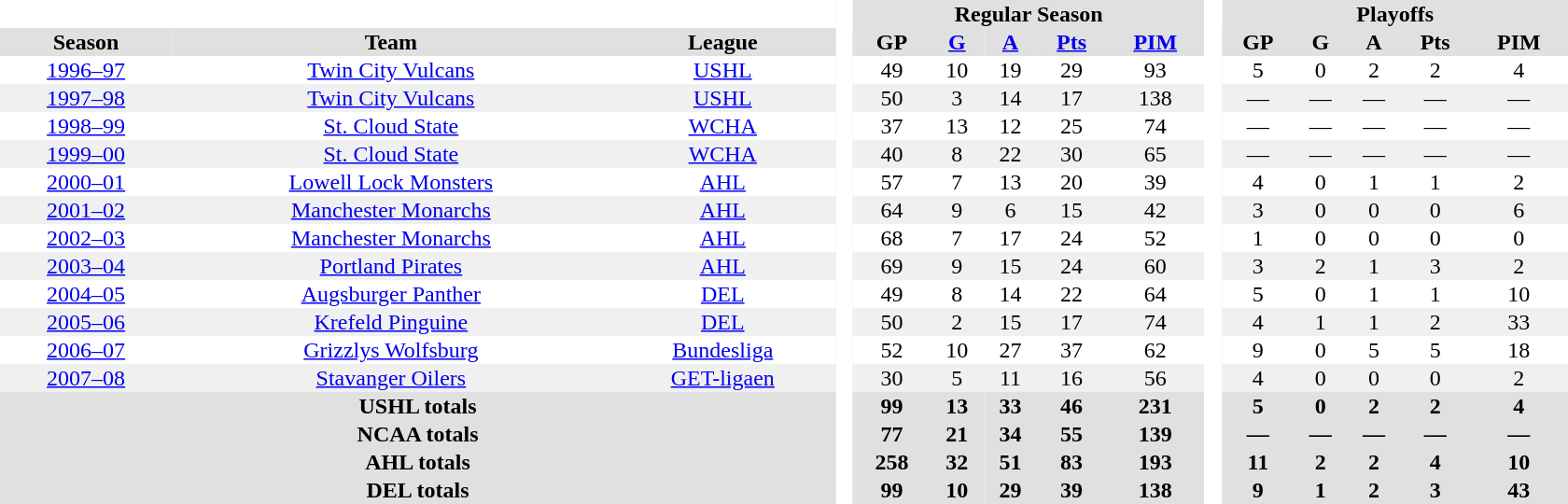<table border="0" cellpadding="1" cellspacing="0" style="text-align:center; width:70em">
<tr bgcolor="#e0e0e0">
<th colspan="3"  bgcolor="#ffffff"> </th>
<th rowspan="99" bgcolor="#ffffff"> </th>
<th colspan="5">Regular Season</th>
<th rowspan="99" bgcolor="#ffffff"> </th>
<th colspan="5">Playoffs</th>
</tr>
<tr bgcolor="#e0e0e0">
<th>Season</th>
<th>Team</th>
<th>League</th>
<th>GP</th>
<th><a href='#'>G</a></th>
<th><a href='#'>A</a></th>
<th><a href='#'>Pts</a></th>
<th><a href='#'>PIM</a></th>
<th>GP</th>
<th>G</th>
<th>A</th>
<th>Pts</th>
<th>PIM</th>
</tr>
<tr>
<td><a href='#'>1996–97</a></td>
<td><a href='#'>Twin City Vulcans</a></td>
<td><a href='#'>USHL</a></td>
<td>49</td>
<td>10</td>
<td>19</td>
<td>29</td>
<td>93</td>
<td>5</td>
<td>0</td>
<td>2</td>
<td>2</td>
<td>4</td>
</tr>
<tr bgcolor="f0f0f0">
<td><a href='#'>1997–98</a></td>
<td><a href='#'>Twin City Vulcans</a></td>
<td><a href='#'>USHL</a></td>
<td>50</td>
<td>3</td>
<td>14</td>
<td>17</td>
<td>138</td>
<td>—</td>
<td>—</td>
<td>—</td>
<td>—</td>
<td>—</td>
</tr>
<tr>
<td><a href='#'>1998–99</a></td>
<td><a href='#'>St. Cloud State</a></td>
<td><a href='#'>WCHA</a></td>
<td>37</td>
<td>13</td>
<td>12</td>
<td>25</td>
<td>74</td>
<td>—</td>
<td>—</td>
<td>—</td>
<td>—</td>
<td>—</td>
</tr>
<tr bgcolor="f0f0f0">
<td><a href='#'>1999–00</a></td>
<td><a href='#'>St. Cloud State</a></td>
<td><a href='#'>WCHA</a></td>
<td>40</td>
<td>8</td>
<td>22</td>
<td>30</td>
<td>65</td>
<td>—</td>
<td>—</td>
<td>—</td>
<td>—</td>
<td>—</td>
</tr>
<tr>
<td><a href='#'>2000–01</a></td>
<td><a href='#'>Lowell Lock Monsters</a></td>
<td><a href='#'>AHL</a></td>
<td>57</td>
<td>7</td>
<td>13</td>
<td>20</td>
<td>39</td>
<td>4</td>
<td>0</td>
<td>1</td>
<td>1</td>
<td>2</td>
</tr>
<tr bgcolor="f0f0f0">
<td><a href='#'>2001–02</a></td>
<td><a href='#'>Manchester Monarchs</a></td>
<td><a href='#'>AHL</a></td>
<td>64</td>
<td>9</td>
<td>6</td>
<td>15</td>
<td>42</td>
<td>3</td>
<td>0</td>
<td>0</td>
<td>0</td>
<td>6</td>
</tr>
<tr>
<td><a href='#'>2002–03</a></td>
<td><a href='#'>Manchester Monarchs</a></td>
<td><a href='#'>AHL</a></td>
<td>68</td>
<td>7</td>
<td>17</td>
<td>24</td>
<td>52</td>
<td>1</td>
<td>0</td>
<td>0</td>
<td>0</td>
<td>0</td>
</tr>
<tr bgcolor="f0f0f0">
<td><a href='#'>2003–04</a></td>
<td><a href='#'>Portland Pirates</a></td>
<td><a href='#'>AHL</a></td>
<td>69</td>
<td>9</td>
<td>15</td>
<td>24</td>
<td>60</td>
<td>3</td>
<td>2</td>
<td>1</td>
<td>3</td>
<td>2</td>
</tr>
<tr>
<td><a href='#'>2004–05</a></td>
<td><a href='#'>Augsburger Panther</a></td>
<td><a href='#'>DEL</a></td>
<td>49</td>
<td>8</td>
<td>14</td>
<td>22</td>
<td>64</td>
<td>5</td>
<td>0</td>
<td>1</td>
<td>1</td>
<td>10</td>
</tr>
<tr bgcolor="f0f0f0">
<td><a href='#'>2005–06</a></td>
<td><a href='#'>Krefeld Pinguine</a></td>
<td><a href='#'>DEL</a></td>
<td>50</td>
<td>2</td>
<td>15</td>
<td>17</td>
<td>74</td>
<td>4</td>
<td>1</td>
<td>1</td>
<td>2</td>
<td>33</td>
</tr>
<tr>
<td><a href='#'>2006–07</a></td>
<td><a href='#'>Grizzlys Wolfsburg</a></td>
<td><a href='#'>Bundesliga</a></td>
<td>52</td>
<td>10</td>
<td>27</td>
<td>37</td>
<td>62</td>
<td>9</td>
<td>0</td>
<td>5</td>
<td>5</td>
<td>18</td>
</tr>
<tr bgcolor="f0f0f0">
<td><a href='#'>2007–08</a></td>
<td><a href='#'>Stavanger Oilers</a></td>
<td><a href='#'>GET-ligaen</a></td>
<td>30</td>
<td>5</td>
<td>11</td>
<td>16</td>
<td>56</td>
<td>4</td>
<td>0</td>
<td>0</td>
<td>0</td>
<td>2</td>
</tr>
<tr bgcolor="#e0e0e0">
<th colspan="3">USHL totals</th>
<th>99</th>
<th>13</th>
<th>33</th>
<th>46</th>
<th>231</th>
<th>5</th>
<th>0</th>
<th>2</th>
<th>2</th>
<th>4</th>
</tr>
<tr bgcolor="#e0e0e0">
<th colspan="3">NCAA totals</th>
<th>77</th>
<th>21</th>
<th>34</th>
<th>55</th>
<th>139</th>
<th>—</th>
<th>—</th>
<th>—</th>
<th>—</th>
<th>—</th>
</tr>
<tr bgcolor="#e0e0e0">
<th colspan="3">AHL totals</th>
<th>258</th>
<th>32</th>
<th>51</th>
<th>83</th>
<th>193</th>
<th>11</th>
<th>2</th>
<th>2</th>
<th>4</th>
<th>10</th>
</tr>
<tr bgcolor="#e0e0e0">
<th colspan="3">DEL totals</th>
<th>99</th>
<th>10</th>
<th>29</th>
<th>39</th>
<th>138</th>
<th>9</th>
<th>1</th>
<th>2</th>
<th>3</th>
<th>43</th>
</tr>
</table>
